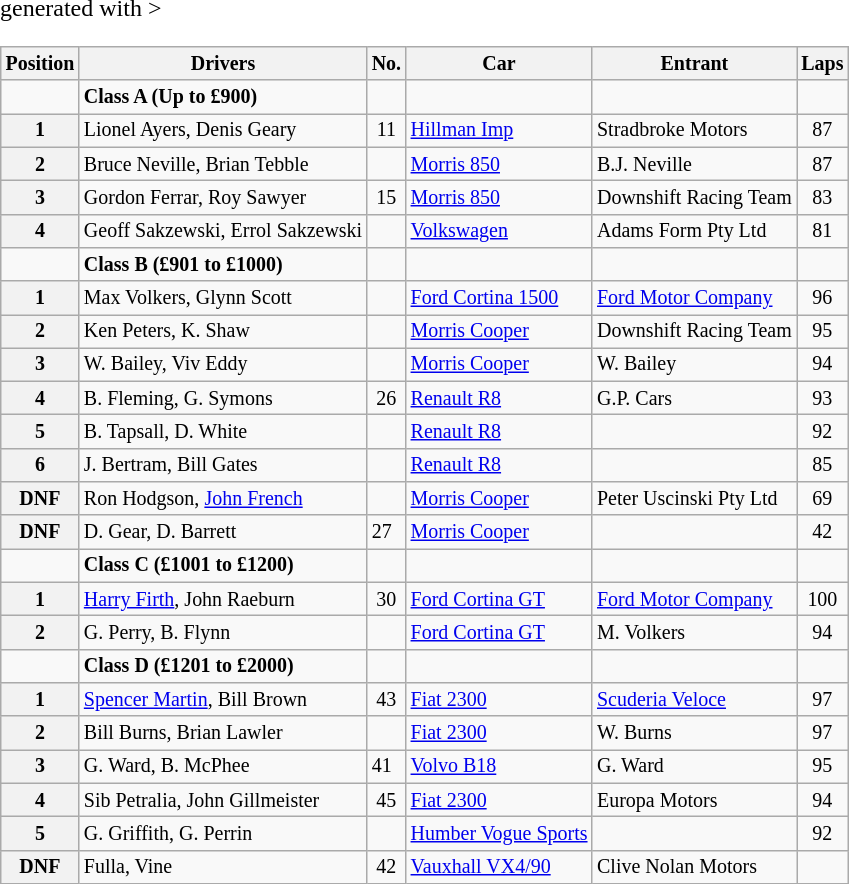<table class="wikitable" <hiddentext>generated with >
<tr style="font-size:10pt;font-weight:bold">
<th>Position</th>
<th>Drivers</th>
<th>No.</th>
<th>Car</th>
<th>Entrant</th>
<th>Laps</th>
</tr>
<tr style="font-size:10pt">
<td></td>
<td><strong>Class A (Up to £900)</strong></td>
<td align="center"></td>
<td></td>
<td></td>
<td></td>
</tr>
<tr style="font-size:10pt">
<th>1</th>
<td>Lionel Ayers, Denis Geary</td>
<td align="center">11</td>
<td><a href='#'>Hillman Imp</a></td>
<td>Stradbroke Motors</td>
<td align="center">87</td>
</tr>
<tr style="font-size:10pt">
<th>2</th>
<td>Bruce Neville, Brian Tebble</td>
<td align="center"></td>
<td><a href='#'>Morris 850</a></td>
<td>B.J. Neville</td>
<td align="center">87</td>
</tr>
<tr style="font-size:10pt">
<th>3</th>
<td>Gordon Ferrar, Roy Sawyer</td>
<td align="center">15</td>
<td><a href='#'>Morris 850</a></td>
<td>Downshift Racing Team</td>
<td align="center">83</td>
</tr>
<tr style="font-size:10pt">
<th>4</th>
<td>Geoff Sakzewski, Errol Sakzewski</td>
<td align="center"></td>
<td><a href='#'>Volkswagen</a></td>
<td>Adams Form Pty Ltd</td>
<td align="center">81</td>
</tr>
<tr style="font-size:10pt">
<td></td>
<td><strong>Class B (£901 to £1000)</strong></td>
<td></td>
<td></td>
<td></td>
<td></td>
</tr>
<tr style="font-size:10pt">
<th>1</th>
<td>Max Volkers, Glynn Scott</td>
<td></td>
<td><a href='#'>Ford Cortina 1500</a></td>
<td><a href='#'>Ford Motor Company</a></td>
<td align="center">96</td>
</tr>
<tr style="font-size:10pt">
<th>2</th>
<td>Ken Peters, K. Shaw</td>
<td></td>
<td><a href='#'>Morris Cooper</a></td>
<td>Downshift Racing Team</td>
<td align="center">95</td>
</tr>
<tr style="font-size:10pt">
<th>3</th>
<td>W. Bailey, Viv Eddy</td>
<td></td>
<td><a href='#'>Morris Cooper</a></td>
<td>W. Bailey</td>
<td align="center">94</td>
</tr>
<tr style="font-size:10pt">
<th>4</th>
<td>B. Fleming, G. Symons</td>
<td align="center">26</td>
<td><a href='#'>Renault R8</a></td>
<td>G.P. Cars</td>
<td align="center">93</td>
</tr>
<tr style="font-size:10pt">
<th>5</th>
<td>B. Tapsall, D. White</td>
<td align="center"></td>
<td><a href='#'>Renault R8</a></td>
<td></td>
<td align="center">92</td>
</tr>
<tr style="font-size:10pt">
<th>6</th>
<td>J. Bertram, Bill Gates</td>
<td></td>
<td><a href='#'>Renault R8</a></td>
<td></td>
<td align="center">85</td>
</tr>
<tr style="font-size:10pt">
<th>DNF</th>
<td>Ron Hodgson, <a href='#'>John French</a></td>
<td></td>
<td><a href='#'>Morris Cooper</a></td>
<td>Peter Uscinski Pty Ltd</td>
<td align="center">69</td>
</tr>
<tr style="font-size:10pt">
<th>DNF</th>
<td>D. Gear, D. Barrett</td>
<td>27</td>
<td><a href='#'>Morris Cooper</a></td>
<td></td>
<td align="center">42</td>
</tr>
<tr style="font-size:10pt">
<td></td>
<td><strong>Class C (£1001 to £1200)</strong></td>
<td></td>
<td></td>
<td></td>
<td></td>
</tr>
<tr style="font-size:10pt">
<th>1</th>
<td><a href='#'>Harry Firth</a>, John Raeburn</td>
<td align="center">30</td>
<td><a href='#'>Ford Cortina GT</a></td>
<td><a href='#'>Ford Motor Company</a></td>
<td align="center">100</td>
</tr>
<tr style="font-size:10pt">
<th>2</th>
<td>G. Perry, B. Flynn</td>
<td></td>
<td><a href='#'>Ford Cortina GT</a></td>
<td>M. Volkers</td>
<td align="center">94</td>
</tr>
<tr style="font-size:10pt">
<td></td>
<td><strong>Class D (£1201 to £2000)</strong></td>
<td></td>
<td></td>
<td></td>
<td></td>
</tr>
<tr style="font-size:10pt">
<th>1</th>
<td><a href='#'>Spencer Martin</a>, Bill Brown</td>
<td align="center">43</td>
<td><a href='#'>Fiat 2300</a></td>
<td><a href='#'>Scuderia Veloce</a></td>
<td align="center">97</td>
</tr>
<tr style="font-size:10pt">
<th>2</th>
<td>Bill Burns, Brian Lawler</td>
<td></td>
<td><a href='#'>Fiat 2300</a></td>
<td>W. Burns</td>
<td align="center">97</td>
</tr>
<tr style="font-size:10pt">
<th>3</th>
<td>G. Ward, B. McPhee</td>
<td>41</td>
<td><a href='#'>Volvo B18</a></td>
<td>G. Ward</td>
<td align="center">95</td>
</tr>
<tr style="font-size:10pt">
<th>4</th>
<td>Sib Petralia, John Gillmeister</td>
<td align="center">45</td>
<td><a href='#'>Fiat 2300</a></td>
<td>Europa Motors</td>
<td align="center">94</td>
</tr>
<tr style="font-size:10pt">
<th>5</th>
<td>G. Griffith, G. Perrin</td>
<td></td>
<td><a href='#'>Humber Vogue Sports</a></td>
<td></td>
<td align="center">92</td>
</tr>
<tr style="font-size:10pt">
<th>DNF</th>
<td>Fulla, Vine</td>
<td align="center">42</td>
<td><a href='#'>Vauxhall VX4/90</a></td>
<td>Clive Nolan Motors</td>
<td></td>
</tr>
</table>
